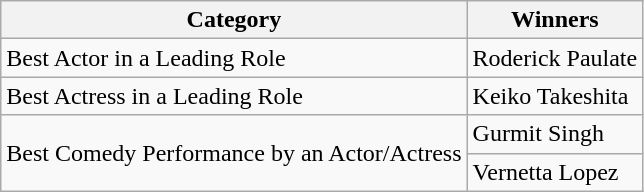<table class="wikitable">
<tr>
<th>Category</th>
<th>Winners</th>
</tr>
<tr>
<td>Best Actor in a Leading Role</td>
<td>Roderick Paulate</td>
</tr>
<tr>
<td>Best Actress in a Leading Role</td>
<td>Keiko Takeshita</td>
</tr>
<tr>
<td rowspan="2">Best Comedy Performance by an Actor/Actress</td>
<td>Gurmit Singh</td>
</tr>
<tr>
<td>Vernetta Lopez</td>
</tr>
</table>
